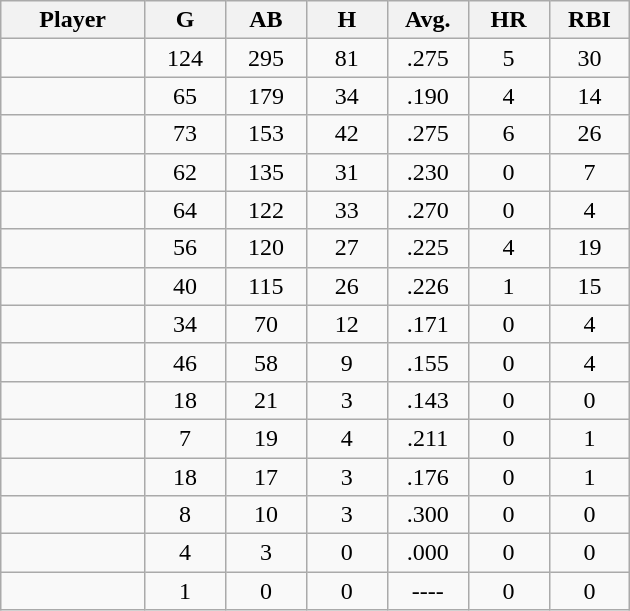<table class="wikitable sortable">
<tr>
<th bgcolor="#DDDDFF" width="16%">Player</th>
<th bgcolor="#DDDDFF" width="9%">G</th>
<th bgcolor="#DDDDFF" width="9%">AB</th>
<th bgcolor="#DDDDFF" width="9%">H</th>
<th bgcolor="#DDDDFF" width="9%">Avg.</th>
<th bgcolor="#DDDDFF" width="9%">HR</th>
<th bgcolor="#DDDDFF" width="9%">RBI</th>
</tr>
<tr align="center">
<td></td>
<td>124</td>
<td>295</td>
<td>81</td>
<td>.275</td>
<td>5</td>
<td>30</td>
</tr>
<tr align="center">
<td></td>
<td>65</td>
<td>179</td>
<td>34</td>
<td>.190</td>
<td>4</td>
<td>14</td>
</tr>
<tr align="center">
<td></td>
<td>73</td>
<td>153</td>
<td>42</td>
<td>.275</td>
<td>6</td>
<td>26</td>
</tr>
<tr align="center">
<td></td>
<td>62</td>
<td>135</td>
<td>31</td>
<td>.230</td>
<td>0</td>
<td>7</td>
</tr>
<tr align="center">
<td></td>
<td>64</td>
<td>122</td>
<td>33</td>
<td>.270</td>
<td>0</td>
<td>4</td>
</tr>
<tr align="center">
<td></td>
<td>56</td>
<td>120</td>
<td>27</td>
<td>.225</td>
<td>4</td>
<td>19</td>
</tr>
<tr align="center">
<td></td>
<td>40</td>
<td>115</td>
<td>26</td>
<td>.226</td>
<td>1</td>
<td>15</td>
</tr>
<tr align="center">
<td></td>
<td>34</td>
<td>70</td>
<td>12</td>
<td>.171</td>
<td>0</td>
<td>4</td>
</tr>
<tr align="center">
<td></td>
<td>46</td>
<td>58</td>
<td>9</td>
<td>.155</td>
<td>0</td>
<td>4</td>
</tr>
<tr align="center">
<td></td>
<td>18</td>
<td>21</td>
<td>3</td>
<td>.143</td>
<td>0</td>
<td>0</td>
</tr>
<tr align="center">
<td></td>
<td>7</td>
<td>19</td>
<td>4</td>
<td>.211</td>
<td>0</td>
<td>1</td>
</tr>
<tr align="center">
<td></td>
<td>18</td>
<td>17</td>
<td>3</td>
<td>.176</td>
<td>0</td>
<td>1</td>
</tr>
<tr align="center">
<td></td>
<td>8</td>
<td>10</td>
<td>3</td>
<td>.300</td>
<td>0</td>
<td>0</td>
</tr>
<tr align="center">
<td></td>
<td>4</td>
<td>3</td>
<td>0</td>
<td>.000</td>
<td>0</td>
<td>0</td>
</tr>
<tr align="center">
<td></td>
<td>1</td>
<td>0</td>
<td>0</td>
<td>----</td>
<td>0</td>
<td>0</td>
</tr>
</table>
